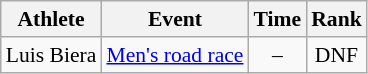<table class=wikitable style="font-size:90%">
<tr>
<th>Athlete</th>
<th>Event</th>
<th>Time</th>
<th>Rank</th>
</tr>
<tr>
<td>Luis Biera</td>
<td><a href='#'>Men's road race</a></td>
<td align=center>–</td>
<td align=center>DNF</td>
</tr>
</table>
